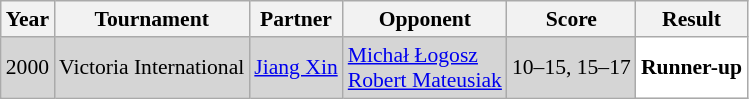<table class="sortable wikitable" style="font-size: 90%;">
<tr>
<th>Year</th>
<th>Tournament</th>
<th>Partner</th>
<th>Opponent</th>
<th>Score</th>
<th>Result</th>
</tr>
<tr style="background:#D5D5D5">
<td align="center">2000</td>
<td align="left">Victoria International</td>
<td align="left"> <a href='#'>Jiang Xin</a></td>
<td align="left"> <a href='#'>Michał Łogosz</a> <br>  <a href='#'>Robert Mateusiak</a></td>
<td align="left">10–15, 15–17</td>
<td style="text-align:left; background:white"> <strong>Runner-up</strong></td>
</tr>
</table>
